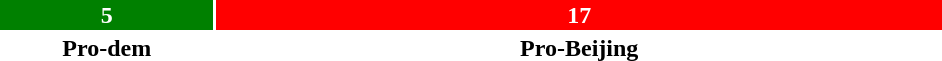<table style="width:50%; text-align:center;">
<tr style="color:white;">
<td style="background:green; width:22.73%;"><strong>5</strong></td>
<td style="background:red; width:77.27%;"><strong>17</strong></td>
</tr>
<tr>
<td><span><strong>Pro-dem</strong></span></td>
<td><span><strong>Pro-Beijing</strong></span></td>
</tr>
</table>
